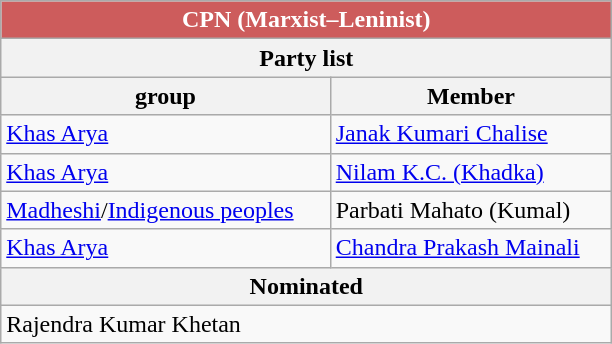<table role="presentation" class="wikitable mw-collapsible mw-collapsed">
<tr>
<th colspan="2" style="width: 300pt; background:indianred; color: white;">CPN (Marxist–Leninist)</th>
</tr>
<tr>
<th colspan="2">Party list</th>
</tr>
<tr>
<th> group</th>
<th>Member</th>
</tr>
<tr>
<td><a href='#'>Khas Arya</a></td>
<td><a href='#'>Janak Kumari Chalise</a></td>
</tr>
<tr>
<td><a href='#'>Khas Arya</a></td>
<td><a href='#'>Nilam K.C. (Khadka)</a></td>
</tr>
<tr>
<td><a href='#'>Madheshi</a>/<a href='#'>Indigenous peoples</a></td>
<td>Parbati Mahato (Kumal)</td>
</tr>
<tr>
<td><a href='#'>Khas Arya</a></td>
<td><a href='#'>Chandra Prakash Mainali</a></td>
</tr>
<tr>
<th colspan="2">Nominated</th>
</tr>
<tr>
<td colspan="2">Rajendra Kumar Khetan</td>
</tr>
</table>
